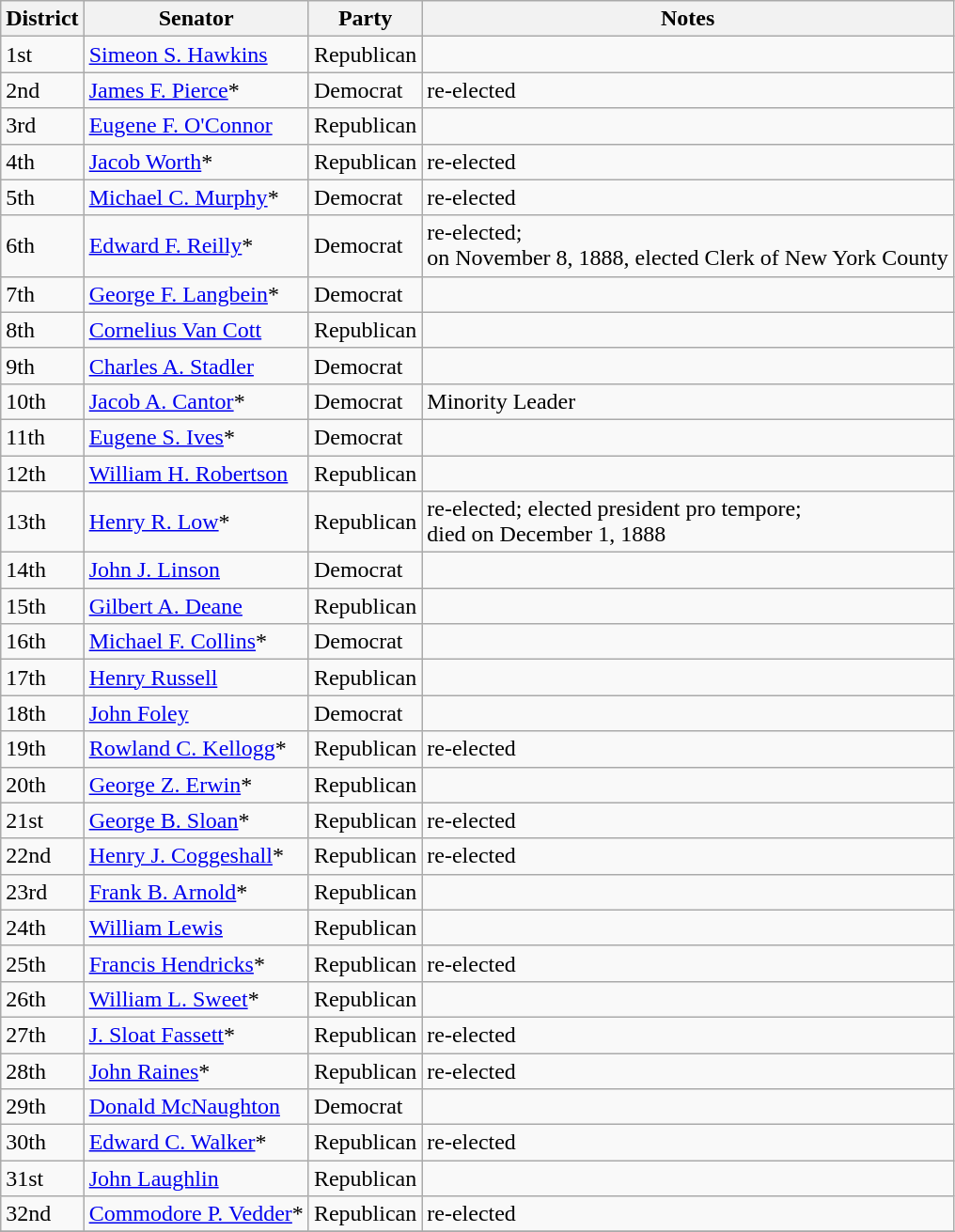<table class=wikitable>
<tr>
<th>District</th>
<th>Senator</th>
<th>Party</th>
<th>Notes</th>
</tr>
<tr>
<td>1st</td>
<td><a href='#'>Simeon S. Hawkins</a></td>
<td>Republican</td>
<td></td>
</tr>
<tr>
<td>2nd</td>
<td><a href='#'>James F. Pierce</a>*</td>
<td>Democrat</td>
<td>re-elected</td>
</tr>
<tr>
<td>3rd</td>
<td><a href='#'>Eugene F. O'Connor</a></td>
<td>Republican</td>
<td></td>
</tr>
<tr>
<td>4th</td>
<td><a href='#'>Jacob Worth</a>*</td>
<td>Republican</td>
<td>re-elected</td>
</tr>
<tr>
<td>5th</td>
<td><a href='#'>Michael C. Murphy</a>*</td>
<td>Democrat</td>
<td>re-elected</td>
</tr>
<tr>
<td>6th</td>
<td><a href='#'>Edward F. Reilly</a>*</td>
<td>Democrat</td>
<td>re-elected; <br>on November 8, 1888, elected Clerk of New York County</td>
</tr>
<tr>
<td>7th</td>
<td><a href='#'>George F. Langbein</a>*</td>
<td>Democrat</td>
<td></td>
</tr>
<tr>
<td>8th</td>
<td><a href='#'>Cornelius Van Cott</a></td>
<td>Republican</td>
<td></td>
</tr>
<tr>
<td>9th</td>
<td><a href='#'>Charles A. Stadler</a></td>
<td>Democrat</td>
<td></td>
</tr>
<tr>
<td>10th</td>
<td><a href='#'>Jacob A. Cantor</a>*</td>
<td>Democrat</td>
<td>Minority Leader</td>
</tr>
<tr>
<td>11th</td>
<td><a href='#'>Eugene S. Ives</a>*</td>
<td>Democrat</td>
<td></td>
</tr>
<tr>
<td>12th</td>
<td><a href='#'>William H. Robertson</a></td>
<td>Republican</td>
<td></td>
</tr>
<tr>
<td>13th</td>
<td><a href='#'>Henry R. Low</a>*</td>
<td>Republican</td>
<td>re-elected; elected president pro tempore; <br>died on December 1, 1888</td>
</tr>
<tr>
<td>14th</td>
<td><a href='#'>John J. Linson</a></td>
<td>Democrat</td>
<td></td>
</tr>
<tr>
<td>15th</td>
<td><a href='#'>Gilbert A. Deane</a></td>
<td>Republican</td>
<td></td>
</tr>
<tr>
<td>16th</td>
<td><a href='#'>Michael F. Collins</a>*</td>
<td>Democrat</td>
<td></td>
</tr>
<tr>
<td>17th</td>
<td><a href='#'>Henry Russell</a></td>
<td>Republican</td>
<td></td>
</tr>
<tr>
<td>18th</td>
<td><a href='#'>John Foley</a></td>
<td>Democrat</td>
<td></td>
</tr>
<tr>
<td>19th</td>
<td><a href='#'>Rowland C. Kellogg</a>*</td>
<td>Republican</td>
<td>re-elected</td>
</tr>
<tr>
<td>20th</td>
<td><a href='#'>George Z. Erwin</a>*</td>
<td>Republican</td>
<td></td>
</tr>
<tr>
<td>21st</td>
<td><a href='#'>George B. Sloan</a>*</td>
<td>Republican</td>
<td>re-elected</td>
</tr>
<tr>
<td>22nd</td>
<td><a href='#'>Henry J. Coggeshall</a>*</td>
<td>Republican</td>
<td>re-elected</td>
</tr>
<tr>
<td>23rd</td>
<td><a href='#'>Frank B. Arnold</a>*</td>
<td>Republican</td>
<td></td>
</tr>
<tr>
<td>24th</td>
<td><a href='#'>William Lewis</a></td>
<td>Republican</td>
<td></td>
</tr>
<tr>
<td>25th</td>
<td><a href='#'>Francis Hendricks</a>*</td>
<td>Republican</td>
<td>re-elected</td>
</tr>
<tr>
<td>26th</td>
<td><a href='#'>William L. Sweet</a>*</td>
<td>Republican</td>
<td></td>
</tr>
<tr>
<td>27th</td>
<td><a href='#'>J. Sloat Fassett</a>*</td>
<td>Republican</td>
<td>re-elected</td>
</tr>
<tr>
<td>28th</td>
<td><a href='#'>John Raines</a>*</td>
<td>Republican</td>
<td>re-elected</td>
</tr>
<tr>
<td>29th</td>
<td><a href='#'>Donald McNaughton</a></td>
<td>Democrat</td>
<td></td>
</tr>
<tr>
<td>30th</td>
<td><a href='#'>Edward C. Walker</a>*</td>
<td>Republican</td>
<td>re-elected</td>
</tr>
<tr>
<td>31st</td>
<td><a href='#'>John Laughlin</a></td>
<td>Republican</td>
<td></td>
</tr>
<tr>
<td>32nd</td>
<td><a href='#'>Commodore P. Vedder</a>*</td>
<td>Republican</td>
<td>re-elected</td>
</tr>
<tr>
</tr>
</table>
